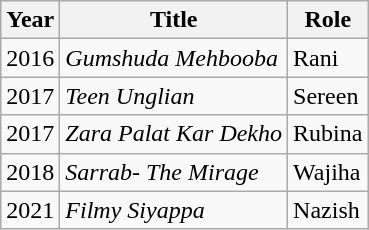<table class="wikitable sortable plainrowheaders">
<tr style="text-align:center;">
<th scope="col">Year</th>
<th scope="col">Title</th>
<th scope="col">Role</th>
</tr>
<tr>
<td>2016</td>
<td><em>Gumshuda Mehbooba</em></td>
<td>Rani</td>
</tr>
<tr>
<td>2017</td>
<td><em>Teen Unglian</em></td>
<td>Sereen</td>
</tr>
<tr>
<td>2017</td>
<td><em>Zara Palat Kar Dekho</em></td>
<td>Rubina</td>
</tr>
<tr>
<td>2018</td>
<td><em>Sarrab- The Mirage</em></td>
<td>Wajiha</td>
</tr>
<tr>
<td>2021</td>
<td><em>Filmy Siyappa</em></td>
<td>Nazish</td>
</tr>
</table>
